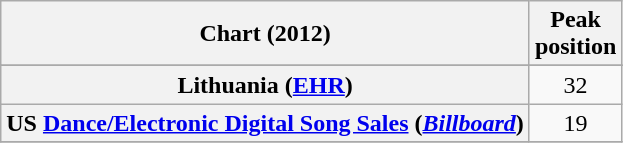<table class="wikitable sortable plainrowheaders" style="text-align:center">
<tr>
<th scope="col">Chart (2012)</th>
<th scope="col">Peak<br> position</th>
</tr>
<tr>
</tr>
<tr>
<th scope="row">Lithuania (<a href='#'>EHR</a>)</th>
<td>32</td>
</tr>
<tr>
<th scope="row">US <a href='#'>Dance/Electronic Digital Song Sales</a> (<a href='#'><em>Billboard</em></a>)</th>
<td>19</td>
</tr>
<tr>
</tr>
</table>
